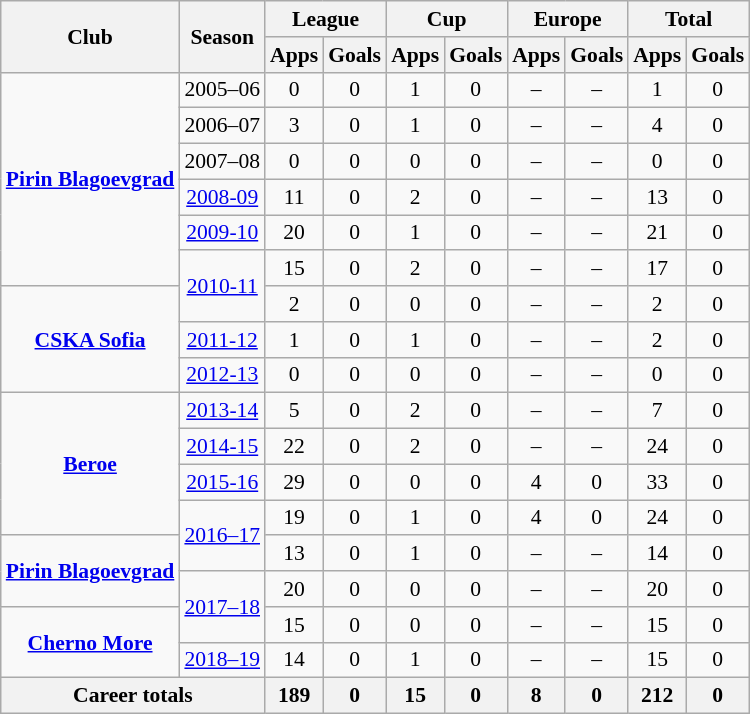<table class="wikitable" style="font-size:90%; text-align: center;">
<tr>
<th rowspan="2">Club</th>
<th rowspan="2">Season</th>
<th colspan="2">League</th>
<th colspan="2">Cup</th>
<th colspan="2">Europe</th>
<th colspan="2">Total</th>
</tr>
<tr>
<th>Apps</th>
<th>Goals</th>
<th>Apps</th>
<th>Goals</th>
<th>Apps</th>
<th>Goals</th>
<th>Apps</th>
<th>Goals</th>
</tr>
<tr>
<td rowspan="6" valign="center"><strong><a href='#'>Pirin Blagoevgrad</a></strong></td>
<td>2005–06</td>
<td>0</td>
<td>0</td>
<td>1</td>
<td>0</td>
<td>–</td>
<td>–</td>
<td>1</td>
<td>0</td>
</tr>
<tr>
<td>2006–07</td>
<td>3</td>
<td>0</td>
<td>1</td>
<td>0</td>
<td>–</td>
<td>–</td>
<td>4</td>
<td>0</td>
</tr>
<tr>
<td>2007–08</td>
<td>0</td>
<td>0</td>
<td>0</td>
<td>0</td>
<td>–</td>
<td>–</td>
<td>0</td>
<td>0</td>
</tr>
<tr>
<td><a href='#'>2008-09</a></td>
<td>11</td>
<td>0</td>
<td>2</td>
<td>0</td>
<td>–</td>
<td>–</td>
<td>13</td>
<td>0</td>
</tr>
<tr>
<td><a href='#'>2009-10</a></td>
<td>20</td>
<td>0</td>
<td>1</td>
<td>0</td>
<td>–</td>
<td>–</td>
<td>21</td>
<td>0</td>
</tr>
<tr>
<td rowspan="2"><a href='#'>2010-11</a></td>
<td>15</td>
<td>0</td>
<td>2</td>
<td>0</td>
<td>–</td>
<td>–</td>
<td>17</td>
<td>0</td>
</tr>
<tr>
<td rowspan="3" valign="center"><strong><a href='#'>CSKA Sofia</a></strong></td>
<td>2</td>
<td>0</td>
<td>0</td>
<td>0</td>
<td>–</td>
<td>–</td>
<td>2</td>
<td>0</td>
</tr>
<tr>
<td><a href='#'>2011-12</a></td>
<td>1</td>
<td>0</td>
<td>1</td>
<td>0</td>
<td>–</td>
<td>–</td>
<td>2</td>
<td>0</td>
</tr>
<tr>
<td><a href='#'>2012-13</a></td>
<td>0</td>
<td>0</td>
<td>0</td>
<td>0</td>
<td>–</td>
<td>–</td>
<td>0</td>
<td>0</td>
</tr>
<tr>
<td rowspan="4" valign="center"><strong><a href='#'>Beroe</a></strong></td>
<td><a href='#'>2013-14</a></td>
<td>5</td>
<td>0</td>
<td>2</td>
<td>0</td>
<td>–</td>
<td>–</td>
<td>7</td>
<td>0</td>
</tr>
<tr>
<td><a href='#'>2014-15</a></td>
<td>22</td>
<td>0</td>
<td>2</td>
<td>0</td>
<td>–</td>
<td>–</td>
<td>24</td>
<td>0</td>
</tr>
<tr>
<td><a href='#'>2015-16</a></td>
<td>29</td>
<td>0</td>
<td>0</td>
<td>0</td>
<td>4</td>
<td>0</td>
<td>33</td>
<td>0</td>
</tr>
<tr>
<td rowspan="2"><a href='#'>2016–17</a></td>
<td>19</td>
<td>0</td>
<td>1</td>
<td>0</td>
<td>4</td>
<td>0</td>
<td>24</td>
<td>0</td>
</tr>
<tr>
<td rowspan="2" valign="center"><strong><a href='#'>Pirin Blagoevgrad</a></strong></td>
<td>13</td>
<td>0</td>
<td>1</td>
<td>0</td>
<td>–</td>
<td>–</td>
<td>14</td>
<td>0</td>
</tr>
<tr>
<td rowspan="2"><a href='#'>2017–18</a></td>
<td>20</td>
<td>0</td>
<td>0</td>
<td>0</td>
<td>–</td>
<td>–</td>
<td>20</td>
<td>0</td>
</tr>
<tr>
<td rowspan="2" valign="center"><strong><a href='#'>Cherno More</a></strong></td>
<td>15</td>
<td>0</td>
<td>0</td>
<td>0</td>
<td>–</td>
<td>–</td>
<td>15</td>
<td>0</td>
</tr>
<tr>
<td><a href='#'>2018–19</a></td>
<td>14</td>
<td>0</td>
<td>1</td>
<td>0</td>
<td>–</td>
<td>–</td>
<td>15</td>
<td>0</td>
</tr>
<tr>
<th colspan="2">Career totals</th>
<th>189</th>
<th>0</th>
<th>15</th>
<th>0</th>
<th>8</th>
<th>0</th>
<th>212</th>
<th>0</th>
</tr>
</table>
